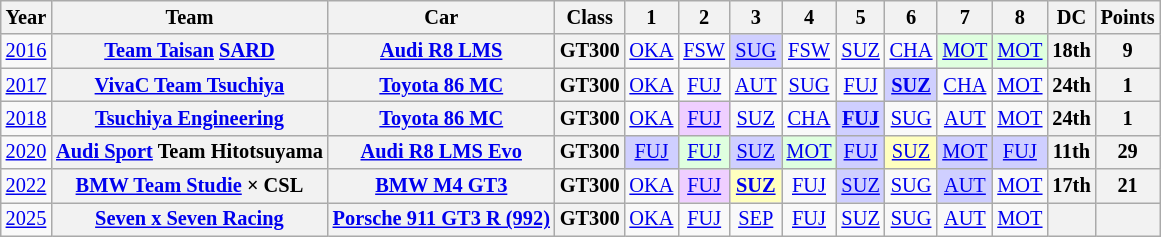<table class="wikitable" style="text-align:center; font-size:85%">
<tr>
<th>Year</th>
<th>Team</th>
<th>Car</th>
<th>Class</th>
<th>1</th>
<th>2</th>
<th>3</th>
<th>4</th>
<th>5</th>
<th>6</th>
<th>7</th>
<th>8</th>
<th>DC</th>
<th>Points</th>
</tr>
<tr>
<td><a href='#'>2016</a></td>
<th><a href='#'>Team Taisan</a> <a href='#'>SARD</a></th>
<th><a href='#'>Audi R8 LMS</a></th>
<th>GT300</th>
<td style="background:#;"><a href='#'>OKA</a><br></td>
<td style="background:#;"><a href='#'>FSW</a><br></td>
<td style="background:#CFCFFF;"><a href='#'>SUG</a><br></td>
<td style="background:#;"><a href='#'>FSW</a><br></td>
<td style="background:#;"><a href='#'>SUZ</a><br></td>
<td style="background:#;"><a href='#'>CHA</a><br></td>
<td style="background:#DFFFDF;"><a href='#'>MOT</a><br></td>
<td style="background:#DFFFDF;"><a href='#'>MOT</a><br></td>
<th>18th</th>
<th>9</th>
</tr>
<tr>
<td><a href='#'>2017</a></td>
<th><a href='#'>VivaC Team Tsuchiya</a></th>
<th><a href='#'>Toyota 86 MC</a></th>
<th>GT300</th>
<td style="background:#;"><a href='#'>OKA</a><br></td>
<td style="background:#;"><a href='#'>FUJ</a><br></td>
<td style="background:#;"><a href='#'>AUT</a><br></td>
<td style="background:#;"><a href='#'>SUG</a><br></td>
<td style="background:#;"><a href='#'>FUJ</a><br></td>
<td style="background:#cfcfff;"><strong><a href='#'>SUZ</a></strong><br></td>
<td style="background:#;"><a href='#'>CHA</a><br></td>
<td style="background:#;"><a href='#'>MOT</a><br></td>
<th>24th</th>
<th>1</th>
</tr>
<tr>
<td><a href='#'>2018</a></td>
<th><a href='#'>Tsuchiya Engineering</a></th>
<th><a href='#'>Toyota 86 MC</a></th>
<th>GT300</th>
<td style="background:#;"><a href='#'>OKA</a><br></td>
<td style="background:#efcfff;"><a href='#'>FUJ</a><br></td>
<td style="background:#;"><a href='#'>SUZ</a><br></td>
<td style="background:#;"><a href='#'>CHA</a><br></td>
<td style="background:#cfcfff;"><strong><a href='#'>FUJ</a></strong><br></td>
<td style="background:#;"><a href='#'>SUG</a><br></td>
<td style="background:#;"><a href='#'>AUT</a><br></td>
<td style="background:#;"><a href='#'>MOT</a><br></td>
<th>24th</th>
<th>1</th>
</tr>
<tr>
<td><a href='#'>2020</a></td>
<th><a href='#'>Audi Sport</a> Team Hitotsuyama</th>
<th><a href='#'>Audi R8 LMS Evo</a></th>
<th>GT300</th>
<td style="background:#cfcfff;"><a href='#'>FUJ</a><br></td>
<td style="background:#dfffdf;"><a href='#'>FUJ</a><br></td>
<td style="background:#cfcfff;"><a href='#'>SUZ</a><br></td>
<td style="background:#dfffdf;"><a href='#'>MOT</a><br></td>
<td style="background:#cfcfff;"><a href='#'>FUJ</a><br></td>
<td style="background:#ffffbf;"><a href='#'>SUZ</a><br></td>
<td style="background:#cfcfff;"><a href='#'>MOT</a><br></td>
<td style="background:#cfcfff;"><a href='#'>FUJ</a><br></td>
<th>11th</th>
<th>29</th>
</tr>
<tr>
<td><a href='#'>2022</a></td>
<th><a href='#'>BMW Team Studie</a> × CSL</th>
<th><a href='#'>BMW M4 GT3</a></th>
<th>GT300</th>
<td><a href='#'>OKA</a></td>
<td style="background:#efcfff;"><a href='#'>FUJ</a><br></td>
<td style="background:#ffffbf;"><strong><a href='#'>SUZ</a></strong><br></td>
<td style="background:#;"><a href='#'>FUJ</a></td>
<td style="background:#cfcfff;"><a href='#'>SUZ</a><br></td>
<td style="background:#;"><a href='#'>SUG</a><br></td>
<td style="background:#cfcfff;"><a href='#'>AUT</a><br></td>
<td style="background:#;"><a href='#'>MOT</a></td>
<th>17th</th>
<th>21</th>
</tr>
<tr>
<td><a href='#'>2025</a></td>
<th><a href='#'>Seven x Seven Racing</a></th>
<th><a href='#'>Porsche 911 GT3 R (992)</a></th>
<th>GT300</th>
<td style="background:#;"><a href='#'>OKA</a><br></td>
<td style="background:#;"><a href='#'>FUJ</a><br></td>
<td style="background:#;"><a href='#'>SEP</a><br></td>
<td style="background:#;"><a href='#'>FUJ</a><br></td>
<td style="background:#;"><a href='#'>SUZ</a><br></td>
<td style="background:#;"><a href='#'>SUG</a><br></td>
<td style="background:#;"><a href='#'>AUT</a><br></td>
<td style="background:#;"><a href='#'>MOT</a><br></td>
<th></th>
<th></th>
</tr>
</table>
